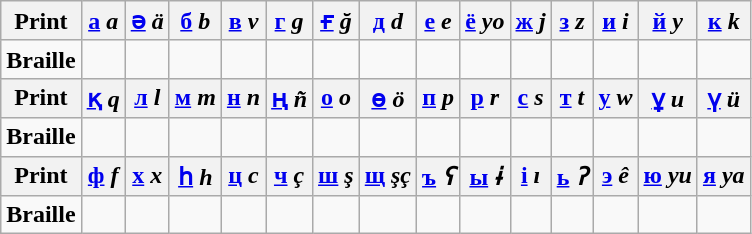<table class="wikitable" style="text-align:center">
<tr>
<th><strong>Print</strong></th>
<th><a href='#'>а</a> <em>a</em></th>
<th><a href='#'>ә</a> <em>ä</em></th>
<th><a href='#'>б</a> <em>b</em></th>
<th><a href='#'>в</a> <em>v</em></th>
<th><a href='#'>г</a> <em>g</em></th>
<th><a href='#'>ғ</a> <em>ğ</em></th>
<th><a href='#'>д</a> <em>d</em></th>
<th><a href='#'>е</a> <em>e</em></th>
<th><a href='#'>ё</a> <em>yo</em></th>
<th><a href='#'>ж</a> <em>j</em></th>
<th><a href='#'>з</a> <em>z</em></th>
<th><a href='#'>и</a> <em>i</em></th>
<th><a href='#'>й</a> <em>y</em></th>
<th><a href='#'>к</a> <em>k</em></th>
</tr>
<tr>
<td><strong>Braille</strong></td>
<td></td>
<td></td>
<td></td>
<td></td>
<td></td>
<td></td>
<td></td>
<td></td>
<td></td>
<td></td>
<td></td>
<td></td>
<td></td>
<td></td>
</tr>
<tr>
<th><strong>Print</strong></th>
<th><a href='#'>қ</a> <em>q</em></th>
<th><a href='#'>л</a> <em>l</em></th>
<th><a href='#'>м</a> <em>m</em></th>
<th><a href='#'>н</a> <em>n</em></th>
<th><a href='#'>ң</a> <em>ñ</em></th>
<th><a href='#'>о</a> <em>o</em></th>
<th><a href='#'>ө</a> <em>ö</em></th>
<th><a href='#'>п</a> <em>p</em></th>
<th><a href='#'>р</a> <em>r</em></th>
<th><a href='#'>с</a> <em>s</em></th>
<th><a href='#'>т</a> <em>t</em></th>
<th><a href='#'>у</a> <em>w</em></th>
<th><a href='#'>ұ</a> <em>u</em></th>
<th><a href='#'>ү</a> <em>ü</em></th>
</tr>
<tr>
<td><strong>Braille</strong></td>
<td></td>
<td></td>
<td></td>
<td></td>
<td></td>
<td></td>
<td></td>
<td></td>
<td></td>
<td></td>
<td></td>
<td></td>
<td></td>
<td></td>
</tr>
<tr>
<th><strong>Print</strong></th>
<th><a href='#'>ф</a> <em>f</em></th>
<th><a href='#'>х</a> <em>x</em></th>
<th><a href='#'>һ</a> <em>h</em></th>
<th><a href='#'>ц</a> <em>c</em></th>
<th><a href='#'>ч</a> <em>ç</em></th>
<th><a href='#'>ш</a> <em>ş</em></th>
<th><a href='#'>щ</a> <em>şç</em></th>
<th><a href='#'>ъ</a> <em>ʕ</em></th>
<th><a href='#'>ы</a> <em>ɨ</em></th>
<th><a href='#'>і</a> <em>ı</em></th>
<th><a href='#'>ь</a> <em>ʔ</em></th>
<th><a href='#'>э</a> <em>ê</em></th>
<th><a href='#'>ю</a> <em>yu</em></th>
<th><a href='#'>я</a> <em>ya</em></th>
</tr>
<tr>
<td><strong>Braille</strong></td>
<td></td>
<td></td>
<td></td>
<td></td>
<td></td>
<td></td>
<td></td>
<td></td>
<td></td>
<td></td>
<td></td>
<td></td>
<td></td>
<td></td>
</tr>
</table>
